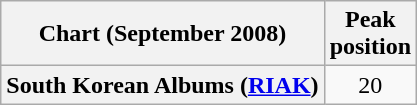<table class="wikitable plainrowheaders">
<tr>
<th>Chart (September 2008)</th>
<th>Peak<br>position</th>
</tr>
<tr>
<th scope="row">South Korean Albums (<a href='#'>RIAK</a>)</th>
<td style="text-align:center;">20</td>
</tr>
</table>
